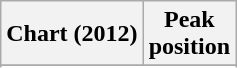<table class="wikitable sortable plainrowheaders">
<tr>
<th scope="col">Chart (2012)</th>
<th scope="col">Peak<br>position</th>
</tr>
<tr>
</tr>
<tr>
</tr>
<tr>
</tr>
<tr>
</tr>
<tr>
</tr>
<tr>
</tr>
</table>
